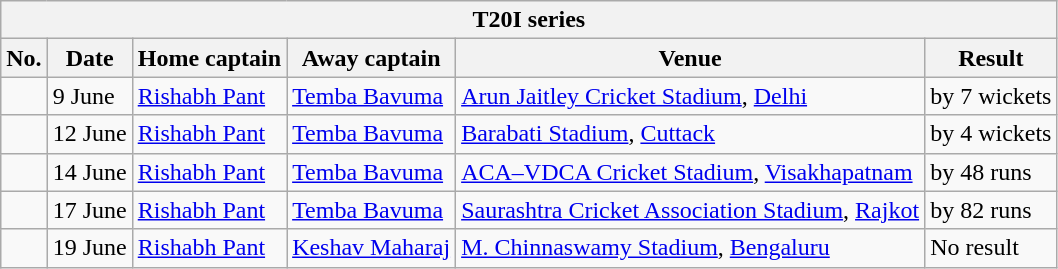<table class="wikitable">
<tr>
<th colspan="9">T20I series</th>
</tr>
<tr>
<th>No.</th>
<th>Date</th>
<th>Home captain</th>
<th>Away captain</th>
<th>Venue</th>
<th>Result</th>
</tr>
<tr>
<td></td>
<td>9 June</td>
<td><a href='#'>Rishabh Pant</a></td>
<td><a href='#'>Temba Bavuma</a></td>
<td><a href='#'>Arun Jaitley Cricket Stadium</a>, <a href='#'>Delhi</a></td>
<td> by 7 wickets</td>
</tr>
<tr>
<td></td>
<td>12 June</td>
<td><a href='#'>Rishabh Pant</a></td>
<td><a href='#'>Temba Bavuma</a></td>
<td><a href='#'>Barabati Stadium</a>, <a href='#'>Cuttack</a></td>
<td> by 4 wickets</td>
</tr>
<tr>
<td></td>
<td>14 June</td>
<td><a href='#'>Rishabh Pant</a></td>
<td><a href='#'>Temba Bavuma</a></td>
<td><a href='#'>ACA–VDCA Cricket Stadium</a>, <a href='#'>Visakhapatnam</a></td>
<td> by 48 runs</td>
</tr>
<tr>
<td></td>
<td>17 June</td>
<td><a href='#'>Rishabh Pant</a></td>
<td><a href='#'>Temba Bavuma</a></td>
<td><a href='#'>Saurashtra Cricket Association Stadium</a>, <a href='#'>Rajkot</a></td>
<td> by 82 runs</td>
</tr>
<tr>
<td></td>
<td>19 June</td>
<td><a href='#'>Rishabh Pant</a></td>
<td><a href='#'>Keshav Maharaj</a></td>
<td><a href='#'>M. Chinnaswamy Stadium</a>, <a href='#'>Bengaluru</a></td>
<td>No result</td>
</tr>
</table>
